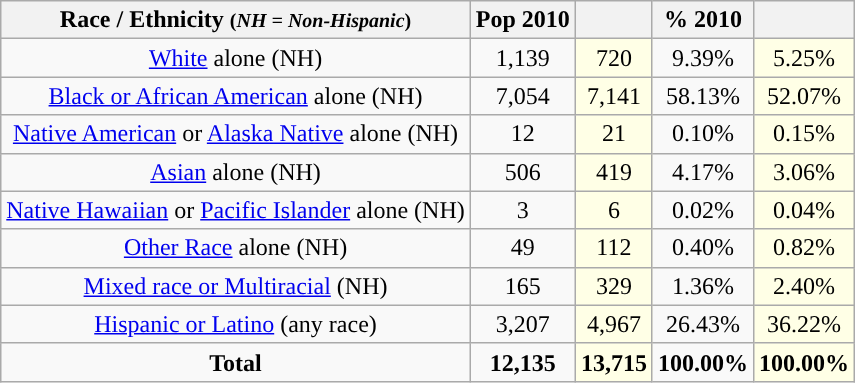<table class="wikitable" style="text-align:center;">
<tr>
<th>Race / Ethnicity <small>(<em>NH = Non-Hispanic</em>)</small></th>
<th>Pop 2010</th>
<th></th>
<th>% 2010</th>
<th></th>
</tr>
<tr>
<td><a href='#'>White</a> alone (NH)</td>
<td>1,139</td>
<td style='background: #ffffe6;'>720</td>
<td>9.39%</td>
<td style='background: #ffffe6;'>5.25%</td>
</tr>
<tr>
<td><a href='#'>Black or African American</a> alone (NH)</td>
<td>7,054</td>
<td style='background: #ffffe6;'>7,141</td>
<td>58.13%</td>
<td style='background: #ffffe6;'>52.07%</td>
</tr>
<tr>
<td><a href='#'>Native American</a> or <a href='#'>Alaska Native</a> alone (NH)</td>
<td>12</td>
<td style='background: #ffffe6;'>21</td>
<td>0.10%</td>
<td style='background: #ffffe6;'>0.15%</td>
</tr>
<tr>
<td><a href='#'>Asian</a> alone (NH)</td>
<td>506</td>
<td style='background: #ffffe6;'>419</td>
<td>4.17%</td>
<td style='background: #ffffe6;'>3.06%</td>
</tr>
<tr>
<td><a href='#'>Native Hawaiian</a> or <a href='#'>Pacific Islander</a> alone (NH)</td>
<td>3</td>
<td style='background: #ffffe6;'>6</td>
<td>0.02%</td>
<td style='background: #ffffe6;'>0.04%</td>
</tr>
<tr>
<td><a href='#'>Other Race</a> alone (NH)</td>
<td>49</td>
<td style='background: #ffffe6;'>112</td>
<td>0.40%</td>
<td style='background: #ffffe6;'>0.82%</td>
</tr>
<tr>
<td><a href='#'>Mixed race or Multiracial</a> (NH)</td>
<td>165</td>
<td style='background: #ffffe6;'>329</td>
<td>1.36%</td>
<td style='background: #ffffe6;'>2.40%</td>
</tr>
<tr>
<td><a href='#'>Hispanic or Latino</a> (any race)</td>
<td>3,207</td>
<td style='background: #ffffe6;'>4,967</td>
<td>26.43%</td>
<td style='background: #ffffe6;'>36.22%</td>
</tr>
<tr>
<td><strong>Total</strong></td>
<td><strong>12,135</strong></td>
<td style='background: #ffffe6;'><strong>13,715</strong></td>
<td><strong>100.00%</strong></td>
<td style='background: #ffffe6;'><strong>100.00%</strong></td>
</tr>
</table>
